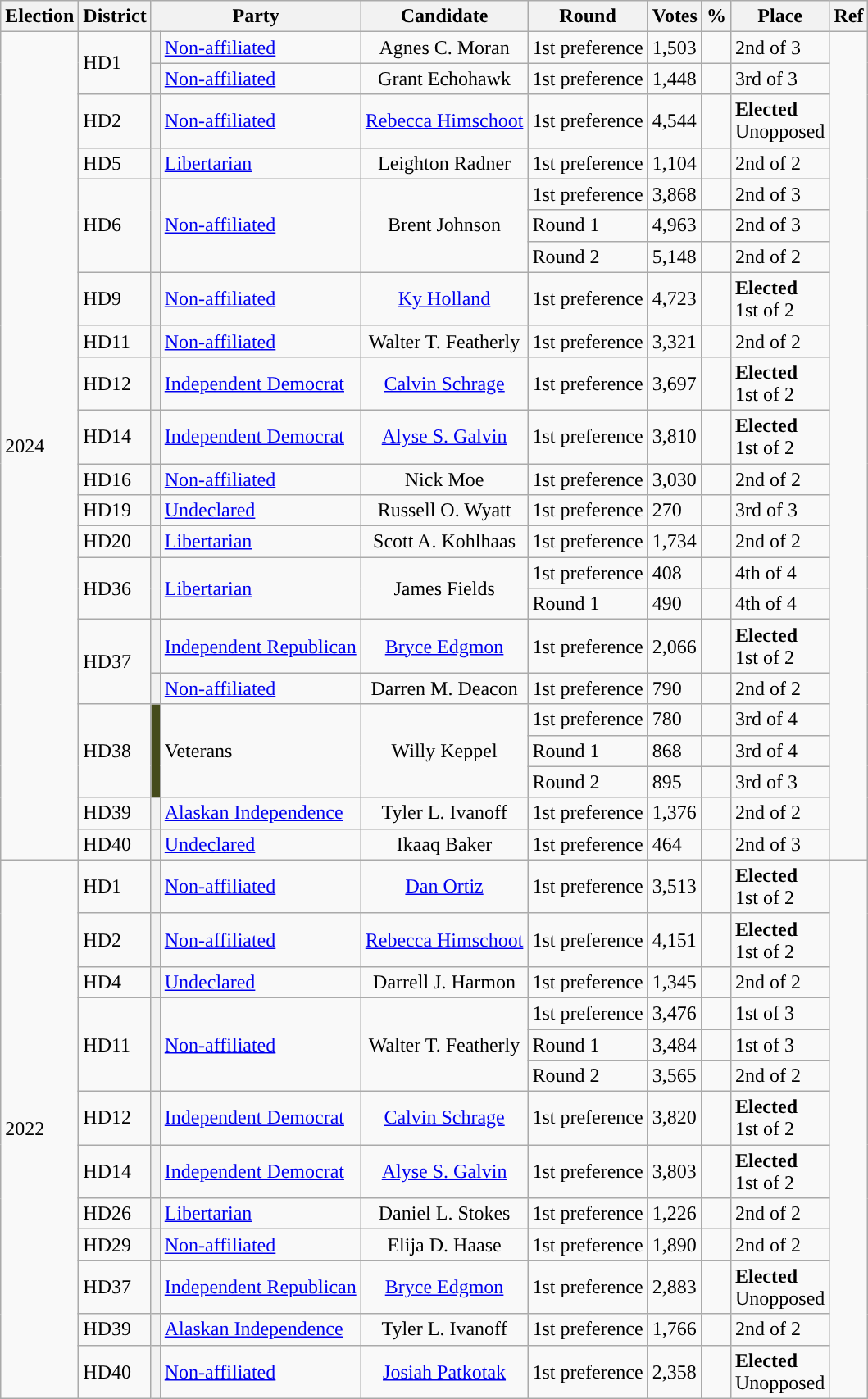<table class="wikitable sortable">
<tr>
<th>Election</th>
<th>District</th>
<th colspan=2>Party</th>
<th>Candidate</th>
<th>Round</th>
<th>Votes</th>
<th>%</th>
<th>Place</th>
<th>Ref</th>
</tr>
<tr>
<td rowspan=23>2024</td>
<td rowspan=2>HD1</td>
<th style="background-color:"></th>
<td><a href='#'>Non-affiliated</a></td>
<td align="center">Agnes C. Moran</td>
<td>1st preference</td>
<td>1,503</td>
<td></td>
<td>2nd of 3</td>
<td rowspan=23></td>
</tr>
<tr>
<th style="background-color:"></th>
<td><a href='#'>Non-affiliated</a></td>
<td align="center">Grant Echohawk</td>
<td>1st preference</td>
<td>1,448</td>
<td></td>
<td>3rd of 3</td>
</tr>
<tr>
<td>HD2</td>
<th style="background-color:"></th>
<td><a href='#'>Non-affiliated</a></td>
<td align="center"><a href='#'>Rebecca Himschoot</a></td>
<td>1st preference</td>
<td>4,544</td>
<td></td>
<td><strong>Elected</strong><br>Unopposed</td>
</tr>
<tr>
<td>HD5</td>
<th style="background-color:"></th>
<td><a href='#'>Libertarian</a></td>
<td align="center">Leighton Radner</td>
<td>1st preference</td>
<td>1,104</td>
<td></td>
<td>2nd of 2</td>
</tr>
<tr>
<td rowspan=3>HD6</td>
<th rowspan=3 style="background-color:"></th>
<td rowspan=3><a href='#'>Non-affiliated</a></td>
<td rowspan=3 align="center">Brent Johnson</td>
<td>1st preference</td>
<td>3,868</td>
<td></td>
<td>2nd of 3</td>
</tr>
<tr>
<td>Round 1</td>
<td>4,963</td>
<td></td>
<td>2nd of 3</td>
</tr>
<tr>
<td>Round 2</td>
<td>5,148</td>
<td></td>
<td>2nd of 2</td>
</tr>
<tr>
<td>HD9</td>
<th style="background-color:"></th>
<td><a href='#'>Non-affiliated</a></td>
<td align="center"><a href='#'>Ky Holland</a></td>
<td>1st preference</td>
<td>4,723</td>
<td></td>
<td><strong>Elected</strong><br>1st of 2</td>
</tr>
<tr>
<td>HD11</td>
<th style="background-color:"></th>
<td><a href='#'>Non-affiliated</a></td>
<td align="center">Walter T. Featherly</td>
<td>1st preference</td>
<td>3,321</td>
<td></td>
<td>2nd of 2</td>
</tr>
<tr>
<td>HD12</td>
<th style="background-color:"></th>
<td><a href='#'>Independent Democrat</a></td>
<td align="center"><a href='#'>Calvin Schrage</a></td>
<td>1st preference</td>
<td>3,697</td>
<td></td>
<td><strong>Elected</strong><br>1st of 2</td>
</tr>
<tr>
<td>HD14</td>
<th style="background-color:"></th>
<td><a href='#'>Independent Democrat</a></td>
<td align="center"><a href='#'>Alyse S. Galvin</a></td>
<td>1st preference</td>
<td>3,810</td>
<td></td>
<td><strong>Elected</strong><br>1st of 2</td>
</tr>
<tr>
<td>HD16</td>
<th style="background-color:"></th>
<td><a href='#'>Non-affiliated</a></td>
<td align="center">Nick Moe</td>
<td>1st preference</td>
<td>3,030</td>
<td></td>
<td>2nd of 2</td>
</tr>
<tr>
<td>HD19</td>
<th style="background-color:"></th>
<td><a href='#'>Undeclared</a></td>
<td align="center">Russell O. Wyatt</td>
<td>1st preference</td>
<td>270</td>
<td></td>
<td>3rd of 3</td>
</tr>
<tr>
<td>HD20</td>
<th style="background-color:"></th>
<td><a href='#'>Libertarian</a></td>
<td align="center">Scott A. Kohlhaas</td>
<td>1st preference</td>
<td>1,734</td>
<td></td>
<td>2nd of 2</td>
</tr>
<tr>
<td rowspan=2>HD36</td>
<th rowspan=2 style="background-color:"></th>
<td rowspan=2><a href='#'>Libertarian</a></td>
<td rowspan=2 align="center">James Fields</td>
<td>1st preference</td>
<td>408</td>
<td></td>
<td>4th of 4</td>
</tr>
<tr>
<td>Round 1</td>
<td>490</td>
<td></td>
<td>4th of 4</td>
</tr>
<tr>
<td rowspan=2>HD37</td>
<th style="background-color:"></th>
<td><a href='#'>Independent Republican</a></td>
<td align="center"><a href='#'>Bryce Edgmon</a></td>
<td>1st preference</td>
<td>2,066</td>
<td></td>
<td><strong>Elected</strong><br>1st of 2</td>
</tr>
<tr>
<th style="background-color:"></th>
<td><a href='#'>Non-affiliated</a></td>
<td align="center">Darren M. Deacon</td>
<td>1st preference</td>
<td>790</td>
<td></td>
<td>2nd of 2</td>
</tr>
<tr>
<td rowspan=3>HD38</td>
<th rowspan=3 style="background-color:#454B1B"></th>
<td rowspan=3>Veterans</td>
<td rowspan=3 align="center">Willy Keppel</td>
<td>1st preference</td>
<td>780</td>
<td></td>
<td>3rd of 4</td>
</tr>
<tr>
<td>Round 1</td>
<td>868</td>
<td></td>
<td>3rd of 4</td>
</tr>
<tr>
<td>Round 2</td>
<td>895</td>
<td></td>
<td>3rd of 3</td>
</tr>
<tr>
<td>HD39</td>
<th style="background-color:"></th>
<td><a href='#'>Alaskan Independence</a></td>
<td align="center">Tyler L. Ivanoff</td>
<td>1st preference</td>
<td>1,376</td>
<td></td>
<td>2nd of 2</td>
</tr>
<tr>
<td>HD40</td>
<th style="background-color:"></th>
<td><a href='#'>Undeclared</a></td>
<td align="center">Ikaaq Baker</td>
<td>1st preference</td>
<td>464</td>
<td></td>
<td>2nd of 3</td>
</tr>
<tr>
<td rowspan=13>2022</td>
<td>HD1</td>
<th style="background-color:"></th>
<td><a href='#'>Non-affiliated</a></td>
<td align="center"><a href='#'>Dan Ortiz</a></td>
<td>1st preference</td>
<td>3,513</td>
<td></td>
<td><strong>Elected</strong><br>1st of 2</td>
<td rowspan=13></td>
</tr>
<tr>
<td>HD2</td>
<th style="background-color:"></th>
<td><a href='#'>Non-affiliated</a></td>
<td align="center"><a href='#'>Rebecca Himschoot</a></td>
<td>1st preference</td>
<td>4,151</td>
<td></td>
<td><strong>Elected</strong><br>1st of 2</td>
</tr>
<tr>
<td>HD4</td>
<th style="background-color:"></th>
<td><a href='#'>Undeclared</a></td>
<td align="center">Darrell J. Harmon</td>
<td>1st preference</td>
<td>1,345</td>
<td></td>
<td>2nd of 2</td>
</tr>
<tr>
<td rowspan=3>HD11</td>
<th rowspan=3 style="background-color:"></th>
<td rowspan=3><a href='#'>Non-affiliated</a></td>
<td rowspan=3 align="center">Walter T. Featherly</td>
<td>1st preference</td>
<td>3,476</td>
<td></td>
<td>1st of 3</td>
</tr>
<tr>
<td>Round 1</td>
<td>3,484</td>
<td></td>
<td>1st of 3</td>
</tr>
<tr>
<td>Round 2</td>
<td>3,565</td>
<td></td>
<td>2nd of 2</td>
</tr>
<tr>
<td>HD12</td>
<th style="background-color:"></th>
<td><a href='#'>Independent Democrat</a></td>
<td align="center"><a href='#'>Calvin Schrage</a></td>
<td>1st preference</td>
<td>3,820</td>
<td></td>
<td><strong>Elected</strong><br>1st of 2</td>
</tr>
<tr>
<td>HD14</td>
<th style="background-color:"></th>
<td><a href='#'>Independent Democrat</a></td>
<td align="center"><a href='#'>Alyse S. Galvin</a></td>
<td>1st preference</td>
<td>3,803</td>
<td></td>
<td><strong>Elected</strong><br>1st of 2</td>
</tr>
<tr>
<td>HD26</td>
<th style="background-color:"></th>
<td><a href='#'>Libertarian</a></td>
<td align="center">Daniel L. Stokes</td>
<td>1st preference</td>
<td>1,226</td>
<td></td>
<td>2nd of 2</td>
</tr>
<tr>
<td>HD29</td>
<th style="background-color:"></th>
<td><a href='#'>Non-affiliated</a></td>
<td align="center">Elija D. Haase</td>
<td>1st preference</td>
<td>1,890</td>
<td></td>
<td>2nd of 2</td>
</tr>
<tr>
<td>HD37</td>
<th style="background-color:"></th>
<td><a href='#'>Independent Republican</a></td>
<td align="center"><a href='#'>Bryce Edgmon</a></td>
<td>1st preference</td>
<td>2,883</td>
<td></td>
<td><strong>Elected</strong><br>Unopposed</td>
</tr>
<tr>
<td>HD39</td>
<th style="background-color:"></th>
<td><a href='#'>Alaskan Independence</a></td>
<td align="center">Tyler L. Ivanoff</td>
<td>1st preference</td>
<td>1,766</td>
<td></td>
<td>2nd of 2</td>
</tr>
<tr>
<td>HD40</td>
<th style="background-color:"></th>
<td><a href='#'>Non-affiliated</a></td>
<td align="center"><a href='#'>Josiah Patkotak</a></td>
<td>1st preference</td>
<td>2,358</td>
<td></td>
<td><strong>Elected</strong><br>Unopposed</td>
</tr>
</table>
